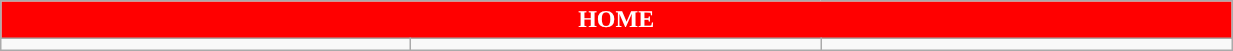<table class="wikitable collapsible collapsed" style="width:65%">
<tr>
<th colspan=6 ! style="color:white; background:red">HOME</th>
</tr>
<tr>
<td></td>
<td></td>
<td></td>
</tr>
</table>
